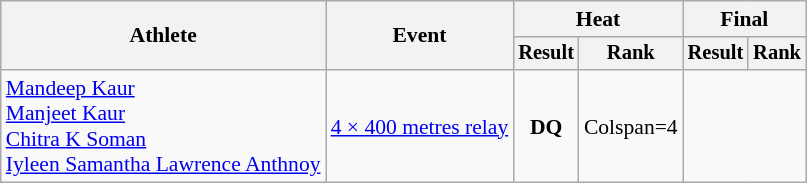<table class="wikitable" style="font-size:90%">
<tr>
<th rowspan="2">Athlete</th>
<th rowspan="2">Event</th>
<th colspan="2">Heat</th>
<th colspan="2">Final</th>
</tr>
<tr style="font-size:95%">
<th>Result</th>
<th>Rank</th>
<th>Result</th>
<th>Rank</th>
</tr>
<tr style="text-align:center">
<td style="text-align:left"><a href='#'>Mandeep Kaur</a><br><a href='#'>Manjeet Kaur</a><br><a href='#'>Chitra K Soman</a><br><a href='#'>Iyleen Samantha Lawrence Anthnoy</a></td>
<td style="text-align:left"><a href='#'>4 × 400 metres relay</a></td>
<td><strong>DQ</strong></td>
<td>Colspan=4 </td>
</tr>
</table>
